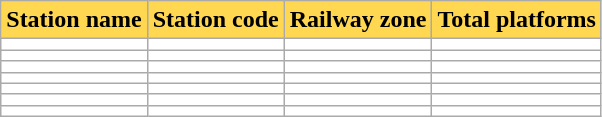<table class="wikitable sortable" style="background:#fff;">
<tr>
<th style="background:#ffd750;">Station name</th>
<th style="background:#ffd750;">Station code</th>
<th style="background:#ffd750;">Railway zone</th>
<th style="background:#ffd750;">Total platforms</th>
</tr>
<tr>
<td></td>
<td></td>
<td></td>
<td></td>
</tr>
<tr>
<td></td>
<td></td>
<td></td>
<td></td>
</tr>
<tr>
<td></td>
<td></td>
<td></td>
<td></td>
</tr>
<tr>
<td></td>
<td></td>
<td></td>
<td></td>
</tr>
<tr>
<td></td>
<td></td>
<td></td>
<td></td>
</tr>
<tr>
<td></td>
<td></td>
<td></td>
<td></td>
</tr>
<tr>
<td></td>
<td></td>
<td></td>
<td></td>
</tr>
</table>
